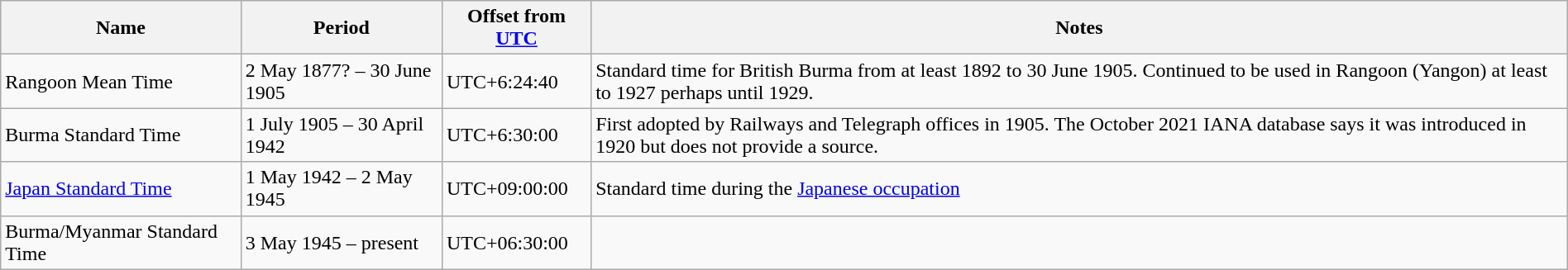<table width=100% class="wikitable">
<tr>
<th>Name</th>
<th>Period</th>
<th>Offset from <a href='#'>UTC</a></th>
<th>Notes</th>
</tr>
<tr>
<td>Rangoon Mean Time</td>
<td>2 May 1877? – 30 June 1905</td>
<td>UTC+6:24:40</td>
<td>Standard time for British Burma from at least 1892 to 30 June 1905. Continued to be used in Rangoon (Yangon) at least to 1927 perhaps until 1929.</td>
</tr>
<tr>
<td>Burma Standard Time</td>
<td>1 July 1905 – 30 April 1942</td>
<td>UTC+6:30:00</td>
<td>First adopted by Railways and Telegraph offices in 1905. The October 2021 IANA database says it was introduced in 1920 but does not provide a source.</td>
</tr>
<tr>
<td><a href='#'>Japan Standard Time</a></td>
<td>1 May 1942 – 2 May 1945</td>
<td>UTC+09:00:00</td>
<td>Standard time during the <a href='#'>Japanese occupation</a></td>
</tr>
<tr>
<td>Burma/Myanmar Standard Time</td>
<td>3 May 1945 – present</td>
<td>UTC+06:30:00</td>
<td></td>
</tr>
</table>
